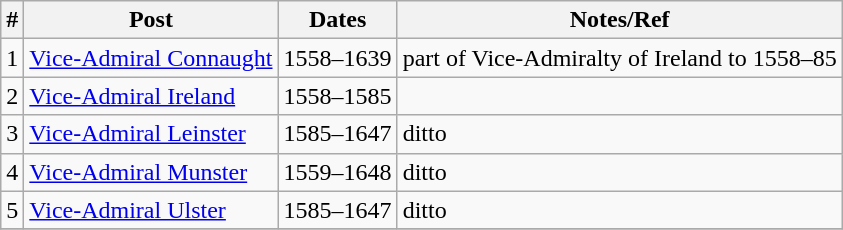<table class="wikitable">
<tr>
<th>#</th>
<th>Post</th>
<th>Dates</th>
<th>Notes/Ref</th>
</tr>
<tr>
<td>1</td>
<td><a href='#'>Vice-Admiral Connaught</a></td>
<td>1558–1639</td>
<td>part of Vice-Admiralty of Ireland to 1558–85</td>
</tr>
<tr>
<td>2</td>
<td><a href='#'>Vice-Admiral Ireland</a></td>
<td>1558–1585</td>
<td></td>
</tr>
<tr>
<td>3</td>
<td><a href='#'>Vice-Admiral Leinster</a></td>
<td>1585–1647</td>
<td>ditto</td>
</tr>
<tr>
<td>4</td>
<td><a href='#'>Vice-Admiral Munster</a></td>
<td>1559–1648</td>
<td>ditto</td>
</tr>
<tr>
<td>5</td>
<td><a href='#'>Vice-Admiral Ulster</a></td>
<td>1585–1647</td>
<td>ditto</td>
</tr>
<tr>
</tr>
</table>
